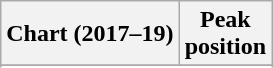<table class="wikitable plainrowheaders" style="text-align:center;">
<tr>
<th scope="col">Chart (2017–19)</th>
<th scope="col">Peak<br>position</th>
</tr>
<tr>
</tr>
<tr>
</tr>
</table>
